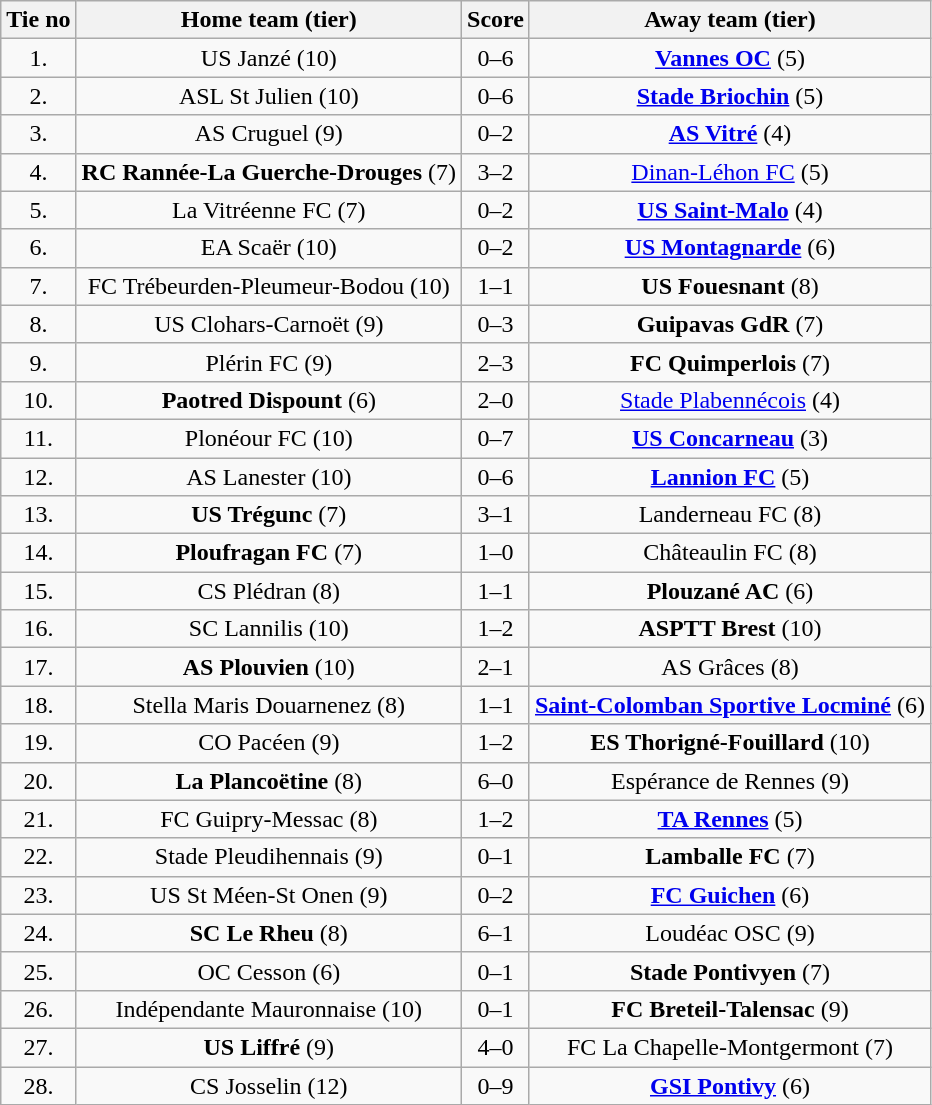<table class="wikitable" style="text-align: center">
<tr>
<th>Tie no</th>
<th>Home team (tier)</th>
<th>Score</th>
<th>Away team (tier)</th>
</tr>
<tr>
<td>1.</td>
<td>US Janzé (10)</td>
<td>0–6</td>
<td><strong><a href='#'>Vannes OC</a></strong> (5)</td>
</tr>
<tr>
<td>2.</td>
<td>ASL St Julien (10)</td>
<td>0–6</td>
<td><strong><a href='#'>Stade Briochin</a></strong> (5)</td>
</tr>
<tr>
<td>3.</td>
<td>AS Cruguel (9)</td>
<td>0–2</td>
<td><strong><a href='#'>AS Vitré</a></strong> (4)</td>
</tr>
<tr>
<td>4.</td>
<td><strong>RC Rannée-La Guerche-Drouges</strong> (7)</td>
<td>3–2</td>
<td><a href='#'>Dinan-Léhon FC</a> (5)</td>
</tr>
<tr>
<td>5.</td>
<td>La Vitréenne FC (7)</td>
<td>0–2</td>
<td><strong><a href='#'>US Saint-Malo</a></strong> (4)</td>
</tr>
<tr>
<td>6.</td>
<td>EA Scaër (10)</td>
<td>0–2</td>
<td><strong><a href='#'>US Montagnarde</a></strong> (6)</td>
</tr>
<tr>
<td>7.</td>
<td>FC Trébeurden-Pleumeur-Bodou (10)</td>
<td>1–1 </td>
<td><strong>US Fouesnant</strong> (8)</td>
</tr>
<tr>
<td>8.</td>
<td>US Clohars-Carnoët (9)</td>
<td>0–3</td>
<td><strong>Guipavas GdR</strong> (7)</td>
</tr>
<tr>
<td>9.</td>
<td>Plérin FC (9)</td>
<td>2–3</td>
<td><strong>FC Quimperlois</strong> (7)</td>
</tr>
<tr>
<td>10.</td>
<td><strong>Paotred Dispount</strong> (6)</td>
<td>2–0</td>
<td><a href='#'>Stade Plabennécois</a> (4)</td>
</tr>
<tr>
<td>11.</td>
<td>Plonéour FC (10)</td>
<td>0–7</td>
<td><strong><a href='#'>US Concarneau</a></strong> (3)</td>
</tr>
<tr>
<td>12.</td>
<td>AS Lanester (10)</td>
<td>0–6</td>
<td><strong><a href='#'>Lannion FC</a></strong> (5)</td>
</tr>
<tr>
<td>13.</td>
<td><strong>US Trégunc</strong> (7)</td>
<td>3–1</td>
<td>Landerneau FC (8)</td>
</tr>
<tr>
<td>14.</td>
<td><strong>Ploufragan FC</strong> (7)</td>
<td>1–0</td>
<td>Châteaulin FC (8)</td>
</tr>
<tr>
<td>15.</td>
<td>CS Plédran (8)</td>
<td>1–1 </td>
<td><strong>Plouzané AC</strong> (6)</td>
</tr>
<tr>
<td>16.</td>
<td>SC Lannilis (10)</td>
<td>1–2</td>
<td><strong>ASPTT Brest</strong> (10)</td>
</tr>
<tr>
<td>17.</td>
<td><strong>AS Plouvien</strong> (10)</td>
<td>2–1</td>
<td>AS Grâces (8)</td>
</tr>
<tr>
<td>18.</td>
<td>Stella Maris Douarnenez (8)</td>
<td>1–1 </td>
<td><strong><a href='#'>Saint-Colomban Sportive Locminé</a></strong> (6)</td>
</tr>
<tr>
<td>19.</td>
<td>CO Pacéen (9)</td>
<td>1–2</td>
<td><strong>ES Thorigné-Fouillard</strong> (10)</td>
</tr>
<tr>
<td>20.</td>
<td><strong>La Plancoëtine</strong> (8)</td>
<td>6–0</td>
<td>Espérance de Rennes (9)</td>
</tr>
<tr>
<td>21.</td>
<td>FC Guipry-Messac (8)</td>
<td>1–2</td>
<td><strong><a href='#'>TA Rennes</a></strong> (5)</td>
</tr>
<tr>
<td>22.</td>
<td>Stade Pleudihennais (9)</td>
<td>0–1</td>
<td><strong>Lamballe FC</strong> (7)</td>
</tr>
<tr>
<td>23.</td>
<td>US St Méen-St Onen (9)</td>
<td>0–2</td>
<td><strong><a href='#'>FC Guichen</a></strong> (6)</td>
</tr>
<tr>
<td>24.</td>
<td><strong>SC Le Rheu</strong> (8)</td>
<td>6–1</td>
<td>Loudéac OSC (9)</td>
</tr>
<tr>
<td>25.</td>
<td>OC Cesson (6)</td>
<td>0–1</td>
<td><strong>Stade Pontivyen</strong> (7)</td>
</tr>
<tr>
<td>26.</td>
<td>Indépendante Mauronnaise (10)</td>
<td>0–1</td>
<td><strong>FC Breteil-Talensac</strong> (9)</td>
</tr>
<tr>
<td>27.</td>
<td><strong>US Liffré</strong> (9)</td>
<td>4–0</td>
<td>FC La Chapelle-Montgermont (7)</td>
</tr>
<tr>
<td>28.</td>
<td>CS Josselin (12)</td>
<td>0–9</td>
<td><strong><a href='#'>GSI Pontivy</a></strong> (6)</td>
</tr>
</table>
